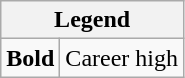<table class="wikitable">
<tr>
<th colspan="2">Legend</th>
</tr>
<tr>
<td><strong>Bold</strong></td>
<td>Career high</td>
</tr>
</table>
